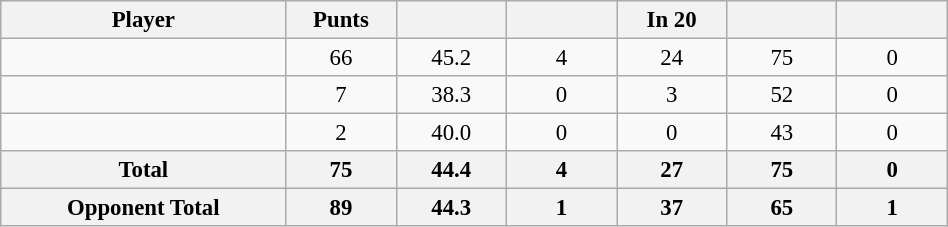<table class="wikitable sortable" style="text-align:center; width:50%; font-size:95%;">
<tr>
<th width="30%">Player</th>
<th width="11.6%">Punts</th>
<th width="11.6%"></th>
<th width="11.6%"></th>
<th width="11.6%">In 20</th>
<th width="11.6%"></th>
<th width="11.6%"></th>
</tr>
<tr>
<td align=left></td>
<td>66</td>
<td>45.2</td>
<td>4</td>
<td>24</td>
<td>75</td>
<td>0</td>
</tr>
<tr>
<td align=left></td>
<td>7</td>
<td>38.3</td>
<td>0</td>
<td>3</td>
<td>52</td>
<td>0</td>
</tr>
<tr>
<td align=left></td>
<td>2</td>
<td>40.0</td>
<td>0</td>
<td>0</td>
<td>43</td>
<td>0</td>
</tr>
<tr>
<th>Total</th>
<th>75</th>
<th>44.4</th>
<th>4</th>
<th>27</th>
<th>75</th>
<th>0</th>
</tr>
<tr>
<th>Opponent Total</th>
<th>89</th>
<th>44.3</th>
<th>1</th>
<th>37</th>
<th>65</th>
<th>1</th>
</tr>
</table>
